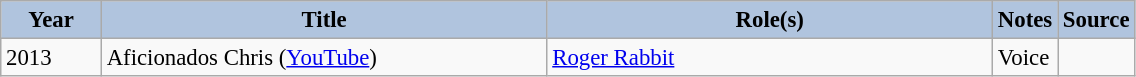<table class="wikitable sortable plainrowheaders" style="width=95%; font-size: 95%;">
<tr>
<th style="background:#b0c4de; width:60px;">Year</th>
<th style="background:#b0c4de; width:290px;">Title</th>
<th style="background:#b0c4de; width:290px;">Role(s)</th>
<th style="background:#b0c4de;" class="unsortable">Notes</th>
<th style="background:#b0c4de;">Source</th>
</tr>
<tr>
<td>2013</td>
<td>Aficionados Chris (<a href='#'>YouTube</a>)</td>
<td><a href='#'>Roger Rabbit</a></td>
<td>Voice</td>
<td></td>
</tr>
</table>
